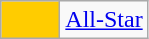<table class=wikitable>
<tr>
<td style="background-color:#FFCC00; border:1px solid #aaaaaa; width:2em;"></td>
<td><a href='#'>All-Star</a></td>
</tr>
</table>
